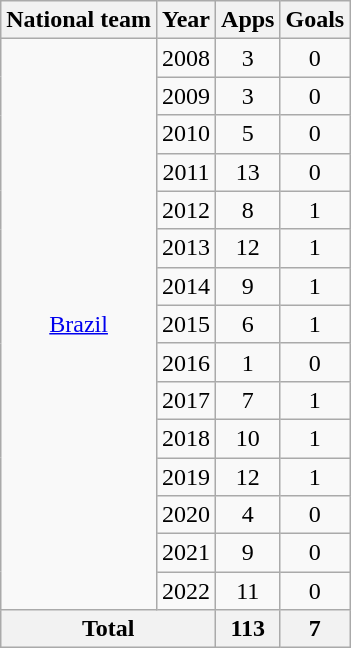<table class="wikitable" style="text-align: center;">
<tr>
<th>National team</th>
<th>Year</th>
<th>Apps</th>
<th>Goals</th>
</tr>
<tr>
<td rowspan="15"><a href='#'>Brazil</a></td>
<td>2008</td>
<td>3</td>
<td>0</td>
</tr>
<tr>
<td>2009</td>
<td>3</td>
<td>0</td>
</tr>
<tr>
<td>2010</td>
<td>5</td>
<td>0</td>
</tr>
<tr>
<td>2011</td>
<td>13</td>
<td>0</td>
</tr>
<tr>
<td>2012</td>
<td>8</td>
<td>1</td>
</tr>
<tr>
<td>2013</td>
<td>12</td>
<td>1</td>
</tr>
<tr>
<td>2014</td>
<td>9</td>
<td>1</td>
</tr>
<tr>
<td>2015</td>
<td>6</td>
<td>1</td>
</tr>
<tr>
<td>2016</td>
<td>1</td>
<td>0</td>
</tr>
<tr>
<td>2017</td>
<td>7</td>
<td>1</td>
</tr>
<tr>
<td>2018</td>
<td>10</td>
<td>1</td>
</tr>
<tr>
<td>2019</td>
<td>12</td>
<td>1</td>
</tr>
<tr>
<td>2020</td>
<td>4</td>
<td>0</td>
</tr>
<tr>
<td>2021</td>
<td>9</td>
<td>0</td>
</tr>
<tr>
<td>2022</td>
<td>11</td>
<td>0</td>
</tr>
<tr>
<th colspan="2">Total</th>
<th>113</th>
<th>7</th>
</tr>
</table>
